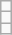<table class="wikitable">
<tr>
<td></td>
</tr>
<tr>
<td></td>
</tr>
<tr>
<td></td>
</tr>
</table>
